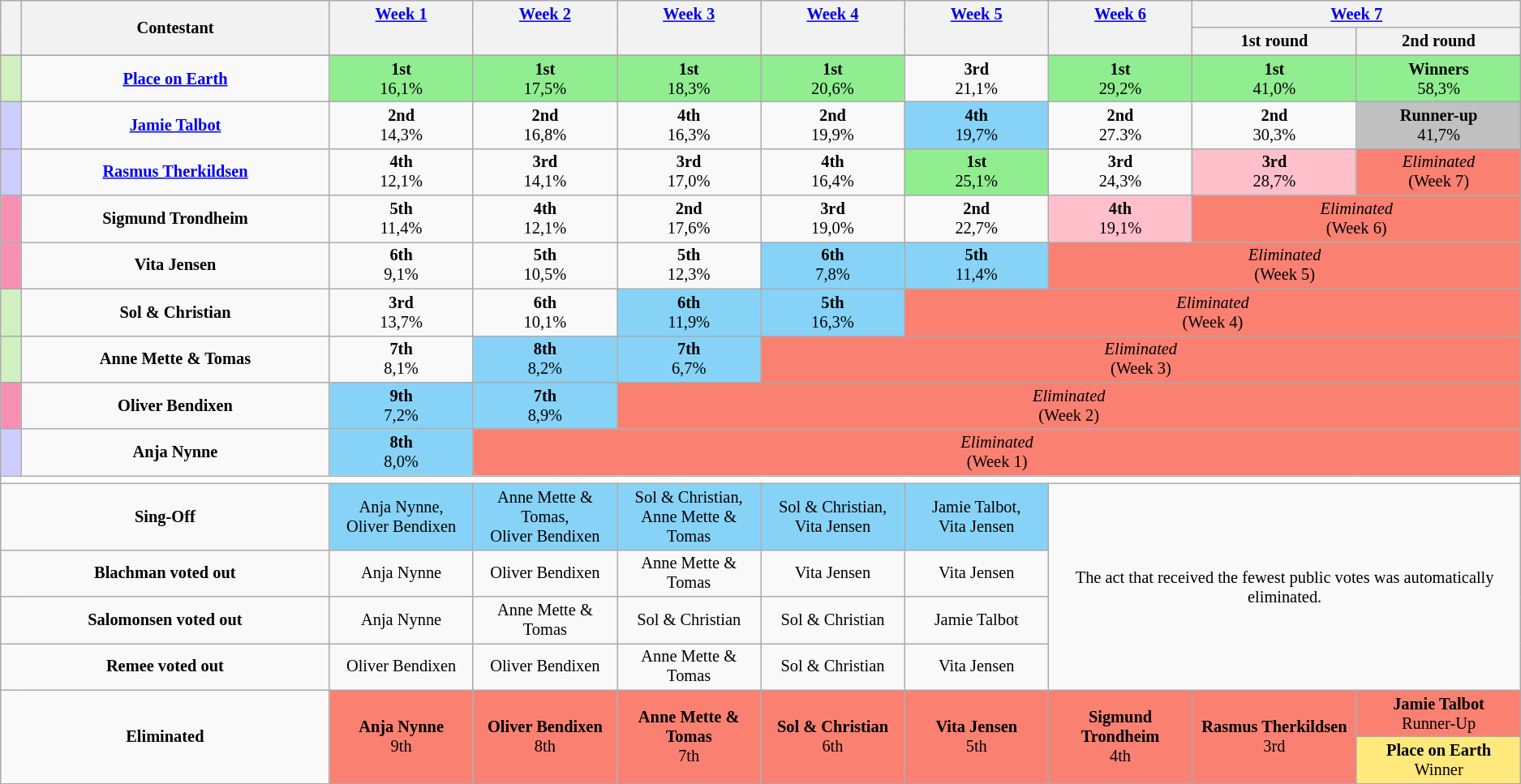<table class="wikitable" style="text-align:center; font-size:85%">
<tr>
<th style="width:1%" rowspan=2></th>
<th style="width:15%" rowspan=2>Contestant</th>
<th style="width:7%" rowspan=2 valign=top><a href='#'>Week 1</a></th>
<th style="width:7%" rowspan=2 valign=top><a href='#'>Week 2</a></th>
<th style="width:7%" rowspan=2 valign=top><a href='#'>Week 3</a></th>
<th style="width:7%" rowspan=2 valign=top><a href='#'>Week 4</a></th>
<th style="width:7%" rowspan=2 valign=top><a href='#'>Week 5</a></th>
<th style="width:7%" rowspan=2 valign=top><a href='#'>Week 6</a></th>
<th colspan=2><a href='#'>Week 7</a></th>
</tr>
<tr>
<th style="width:8%">1st round</th>
<th style="width:8%">2nd round</th>
</tr>
<tr>
</tr>
<tr>
<td style="background:#D0f0c0"></td>
<td><strong><a href='#'>Place on Earth</a></strong></td>
<td style="background:lightgreen"><strong>1st</strong><br>16,1%</td>
<td style="background:lightgreen"><strong>1st</strong><br>17,5%</td>
<td style="background:lightgreen"><strong>1st</strong><br>18,3%</td>
<td style="background:lightgreen"><strong>1st</strong><br>20,6%</td>
<td><strong>3rd</strong><br>21,1%</td>
<td style="background:lightgreen"><strong>1st</strong><br>29,2%</td>
<td style="background:lightgreen"><strong>1st</strong><br>41,0%</td>
<td style="background:lightgreen"><strong>Winners</strong><br>58,3%</td>
</tr>
<tr>
<td style="background:#Ccf"></td>
<td><strong><a href='#'>Jamie Talbot</a></strong></td>
<td><strong>2nd</strong><br>14,3%</td>
<td><strong>2nd</strong><br>16,8%</td>
<td><strong>4th</strong><br>16,3%</td>
<td><strong>2nd</strong><br>19,9%</td>
<td style="background:#87D3F8"><strong>4th</strong><br>19,7%</td>
<td><strong>2nd</strong><br>27.3%</td>
<td><strong>2nd</strong><br>30,3%</td>
<td style="background:silver"><strong>Runner-up</strong><br>41,7%</td>
</tr>
<tr>
<td style="background:#Ccf"></td>
<td><strong><a href='#'>Rasmus Therkildsen</a></strong></td>
<td><strong>4th</strong><br>12,1%</td>
<td><strong>3rd</strong><br>14,1%</td>
<td><strong>3rd</strong><br>17,0%</td>
<td><strong>4th</strong><br>16,4%</td>
<td style="background:lightgreen"><strong>1st</strong><br>25,1%</td>
<td><strong>3rd</strong><br>24,3%</td>
<td style="background:pink"><strong>3rd</strong><br>28,7%</td>
<td bgcolor="salmon" colspan=1><em>Eliminated</em><br>(Week 7)</td>
</tr>
<tr>
<td style="background:#F78FB2"></td>
<td><strong>Sigmund Trondheim</strong></td>
<td><strong>5th</strong><br>11,4%</td>
<td><strong>4th</strong><br>12,1%</td>
<td><strong>2nd</strong><br>17,6%</td>
<td><strong>3rd</strong><br>19,0%</td>
<td><strong>2nd</strong><br>22,7%</td>
<td style="background:pink"><strong>4th</strong><br>19,1%</td>
<td bgcolor="salmon" colspan=2><em>Eliminated</em><br>(Week 6)</td>
</tr>
<tr>
<td style="background:#F78FB2"></td>
<td><strong>Vita Jensen</strong></td>
<td><strong>6th</strong><br>9,1%</td>
<td><strong>5th</strong><br>10,5%</td>
<td><strong>5th</strong><br>12,3%</td>
<td style="background:#87D3F8"><strong>6th</strong><br>7,8%</td>
<td style="background:#87D3F8"><strong>5th</strong><br>11,4%</td>
<td bgcolor="salmon" colspan=3><em>Eliminated</em><br>(Week 5)</td>
</tr>
<tr>
<td style="background:#d0f0c0"></td>
<td><strong>Sol & Christian</strong></td>
<td><strong>3rd</strong><br>13,7%</td>
<td><strong>6th</strong><br>10,1%</td>
<td style="background:#87D3F8"><strong>6th</strong><br>11,9%</td>
<td style="background:#87D3F8"><strong>5th</strong><br>16,3%</td>
<td bgcolor="salmon" colspan=4><em>Eliminated</em><br>(Week 4)</td>
</tr>
<tr>
<td style="background:#d0f0c0"></td>
<td><strong>Anne Mette & Tomas</strong></td>
<td><strong>7th</strong><br>8,1%</td>
<td style="background:#87D3F8"><strong>8th</strong><br>8,2%</td>
<td style="background:#87D3F8"><strong>7th</strong><br>6,7%</td>
<td bgcolor="salmon" colspan=5><em>Eliminated</em><br>(Week 3)</td>
</tr>
<tr>
<td style="background:#F78FB2"></td>
<td><strong>Oliver Bendixen</strong></td>
<td style="background:#87D3F8"><strong>9th</strong><br>7,2%</td>
<td style="background:#87D3F8"><strong>7th</strong><br>8,9%</td>
<td bgcolor="salmon" colspan=6><em>Eliminated</em><br>(Week 2)</td>
</tr>
<tr>
<td style="background:#Ccf"></td>
<td><strong>Anja Nynne</strong></td>
<td style="background:#87D3F8"><strong>8th</strong><br>8,0%</td>
<td bgcolor="salmon" colspan=7><em>Eliminated</em><br>(Week 1)</td>
</tr>
<tr>
<td style="background:#FFFFFF" colspan=10></td>
</tr>
<tr>
<td colspan=2><strong>Sing-Off</strong></td>
<td style="background:#87D3F8">Anja Nynne,<br>Oliver Bendixen</td>
<td style="background:#87D3F8">Anne Mette & Tomas,<br>Oliver Bendixen</td>
<td style="background:#87D3F8">Sol & Christian,<br>Anne Mette & Tomas</td>
<td style="background:#87D3F8">Sol & Christian,<br>Vita Jensen</td>
<td style="background:#87D3F8">Jamie Talbot,<br>Vita Jensen</td>
<td colspan=3 rowspan=4>The act that received the fewest public votes was automatically eliminated.</td>
</tr>
<tr>
<td colspan=2><strong>Blachman voted out</strong></td>
<td>Anja Nynne</td>
<td>Oliver Bendixen</td>
<td>Anne Mette & Tomas</td>
<td>Vita Jensen</td>
<td>Vita Jensen</td>
</tr>
<tr>
<td colspan=2><strong>Salomonsen voted out</strong></td>
<td>Anja Nynne</td>
<td>Anne Mette & Tomas</td>
<td>Sol & Christian</td>
<td>Sol & Christian</td>
<td>Jamie Talbot</td>
</tr>
<tr>
<td colspan=2><strong>Remee voted out</strong></td>
<td>Oliver Bendixen</td>
<td>Oliver Bendixen</td>
<td>Anne Mette & Tomas</td>
<td>Sol & Christian</td>
<td>Vita Jensen</td>
</tr>
<tr>
<td colspan=2 rowspan=2><strong>Eliminated</strong></td>
<td style="background:#FA8072" rowspan=2><strong>Anja Nynne</strong><br>9th</td>
<td style="background:#FA8072" rowspan=2><strong>Oliver Bendixen</strong><br>8th</td>
<td style="background:#FA8072" rowspan=2><strong>Anne Mette & Tomas</strong><br>7th</td>
<td style="background:#FA8072" rowspan=2><strong>Sol & Christian</strong><br>6th</td>
<td style="background:#FA8072" rowspan=2><strong>Vita Jensen</strong><br>5th</td>
<td style="background:#FA8072" rowspan=2><strong>Sigmund Trondheim</strong><br>4th</td>
<td style="background:#FA8072" rowspan=2><strong>Rasmus Therkildsen</strong><br>3rd</td>
<td style="background:#FA8072"><strong>Jamie Talbot</strong><br>Runner-Up</td>
</tr>
<tr>
<td style="background:#FFE87C"><strong>Place on Earth</strong><br>Winner</td>
</tr>
<tr>
</tr>
</table>
